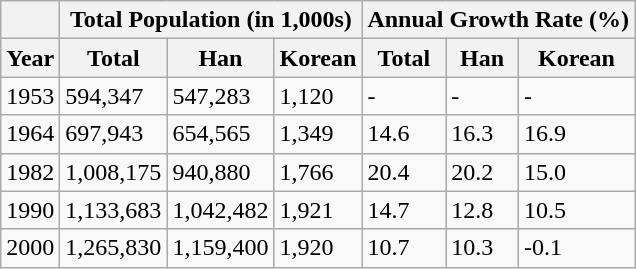<table class="wikitable">
<tr>
<th></th>
<th colspan="3">Total Population (in 1,000s)</th>
<th colspan="3">Annual Growth Rate (%)</th>
</tr>
<tr>
<th>Year</th>
<th>Total</th>
<th>Han</th>
<th>Korean</th>
<th>Total</th>
<th>Han</th>
<th>Korean</th>
</tr>
<tr>
<td>1953</td>
<td>594,347</td>
<td>547,283</td>
<td>1,120</td>
<td>-</td>
<td>-</td>
<td>-</td>
</tr>
<tr>
<td>1964</td>
<td>697,943</td>
<td>654,565</td>
<td>1,349</td>
<td>14.6</td>
<td>16.3</td>
<td>16.9</td>
</tr>
<tr>
<td>1982</td>
<td>1,008,175</td>
<td>940,880</td>
<td>1,766</td>
<td>20.4</td>
<td>20.2</td>
<td>15.0</td>
</tr>
<tr>
<td>1990</td>
<td>1,133,683</td>
<td>1,042,482</td>
<td>1,921</td>
<td>14.7</td>
<td>12.8</td>
<td>10.5</td>
</tr>
<tr>
<td>2000</td>
<td>1,265,830</td>
<td>1,159,400</td>
<td>1,920</td>
<td>10.7</td>
<td>10.3</td>
<td>-0.1</td>
</tr>
</table>
